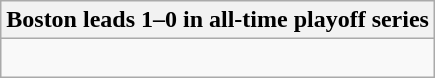<table class="wikitable collapsible collapsed">
<tr>
<th>Boston leads 1–0 in all-time playoff series</th>
</tr>
<tr>
<td><br></td>
</tr>
</table>
